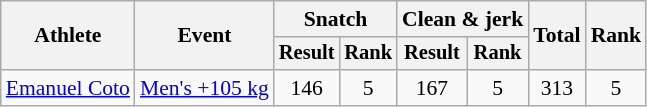<table class="wikitable" style="font-size:90%">
<tr>
<th rowspan=2>Athlete</th>
<th rowspan=2>Event</th>
<th colspan="2">Snatch</th>
<th colspan="2">Clean & jerk</th>
<th rowspan="2">Total</th>
<th rowspan="2">Rank</th>
</tr>
<tr style="font-size:95%">
<th>Result</th>
<th>Rank</th>
<th>Result</th>
<th>Rank</th>
</tr>
<tr align=center>
<td align=left><a href='#'>Emanuel Coto</a></td>
<td align=left><a href='#'>Men's +105 kg</a></td>
<td>146</td>
<td>5</td>
<td>167</td>
<td>5</td>
<td>313</td>
<td>5</td>
</tr>
</table>
